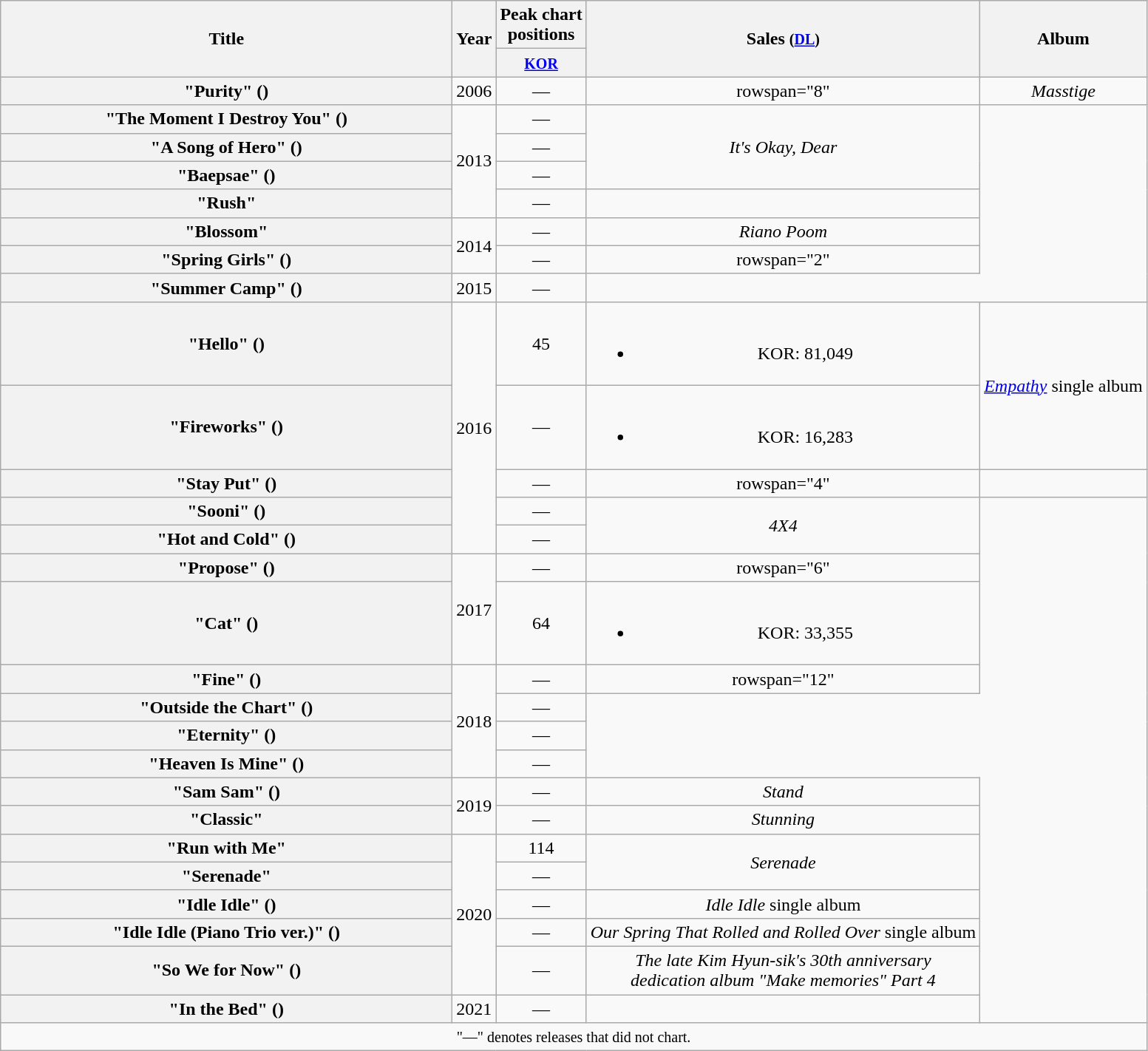<table class="wikitable plainrowheaders" style="text-align:center;">
<tr>
<th scope="col" rowspan="2" style="width:25em;">Title</th>
<th scope="col" rowspan="2">Year</th>
<th scope="col" colspan="1">Peak chart <br> positions</th>
<th scope="col" rowspan="2">Sales <small>(<a href='#'>DL</a>)</small></th>
<th scope="col" rowspan="2">Album</th>
</tr>
<tr>
<th><small><a href='#'>KOR</a></small><br></th>
</tr>
<tr>
<th scope="row">"Purity" ()</th>
<td>2006</td>
<td>—</td>
<td>rowspan="8" </td>
<td><em>Masstige</em></td>
</tr>
<tr>
<th scope="row">"The Moment I Destroy You" ()</th>
<td rowspan="4">2013</td>
<td>—</td>
<td rowspan="3"><em>It's Okay, Dear</em></td>
</tr>
<tr>
<th scope="row">"A Song of Hero" ()</th>
<td>—</td>
</tr>
<tr>
<th scope="row">"Baepsae" ()</th>
<td>—</td>
</tr>
<tr>
<th scope="row">"Rush"<br></th>
<td>—</td>
<td></td>
</tr>
<tr>
<th scope="row">"Blossom"<br></th>
<td rowspan="2">2014</td>
<td>—</td>
<td><em>Riano Poom</em></td>
</tr>
<tr>
<th scope="row">"Spring Girls" ()</th>
<td>—</td>
<td>rowspan="2" </td>
</tr>
<tr>
<th scope="row">"Summer Camp" ()<br></th>
<td>2015</td>
<td>—</td>
</tr>
<tr>
<th scope="row">"Hello" ()<br></th>
<td rowspan="5">2016</td>
<td>45</td>
<td><br><ul><li>KOR: 81,049</li></ul></td>
<td rowspan="2"><em><a href='#'>Empathy</a></em> single album</td>
</tr>
<tr>
<th scope="row">"Fireworks" ()<br></th>
<td>—</td>
<td><br><ul><li>KOR: 16,283</li></ul></td>
</tr>
<tr>
<th scope="row">"Stay Put" ()</th>
<td>—</td>
<td>rowspan="4" </td>
<td></td>
</tr>
<tr>
<th scope="row">"Sooni" ()</th>
<td>—</td>
<td rowspan="2"><em>4X4</em></td>
</tr>
<tr>
<th scope="row">"Hot and Cold" ()<br></th>
<td>—</td>
</tr>
<tr>
<th scope="row">"Propose" ()</th>
<td rowspan="2">2017</td>
<td>—</td>
<td>rowspan="6" </td>
</tr>
<tr>
<th scope="row">"Cat" ()<br></th>
<td>64</td>
<td><br><ul><li>KOR: 33,355</li></ul></td>
</tr>
<tr>
<th scope="row">"Fine" ()</th>
<td rowspan="4">2018</td>
<td>—</td>
<td>rowspan="12" </td>
</tr>
<tr>
<th scope="row">"Outside the Chart" ()<br></th>
<td>—</td>
</tr>
<tr>
<th scope="row">"Eternity" ()</th>
<td>—</td>
</tr>
<tr>
<th scope="row">"Heaven Is Mine" ()</th>
<td>—</td>
</tr>
<tr>
<th scope="row">"Sam Sam" ()</th>
<td rowspan="2">2019</td>
<td>—</td>
<td><em>Stand</em></td>
</tr>
<tr>
<th scope="row">"Classic"</th>
<td>—</td>
<td><em>Stunning</em></td>
</tr>
<tr>
<th scope="row">"Run with Me"</th>
<td rowspan="5">2020</td>
<td>114</td>
<td rowspan="2"><em>Serenade</em></td>
</tr>
<tr>
<th scope="row">"Serenade"</th>
<td>—</td>
</tr>
<tr>
<th scope="row">"Idle Idle" ()</th>
<td>—</td>
<td><em>Idle Idle</em> single album</td>
</tr>
<tr>
<th scope="row">"Idle Idle (Piano Trio ver.)" ()</th>
<td>—</td>
<td><em>Our Spring That Rolled and Rolled Over</em> single album</td>
</tr>
<tr>
<th scope="row">"So We for Now" ()</th>
<td>—</td>
<td><em>The late Kim Hyun-sik's 30th anniversary<br>dedication album "Make memories" Part 4</em></td>
</tr>
<tr>
<th scope="row">"In the Bed" ()</th>
<td>2021</td>
<td>—</td>
<td></td>
</tr>
<tr>
<td colspan="5"><small>"—" denotes releases that did not chart.</small></td>
</tr>
</table>
